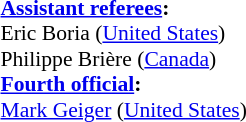<table width=100% style="font-size: 90%">
<tr>
<td><br>
<strong><a href='#'>Assistant referees</a>:</strong>
<br>Eric Boria (<a href='#'>United States</a>)
<br>Philippe Brière (<a href='#'>Canada</a>)
<br><strong><a href='#'>Fourth official</a>:</strong>
<br><a href='#'>Mark Geiger</a> (<a href='#'>United States</a>)</td>
</tr>
</table>
